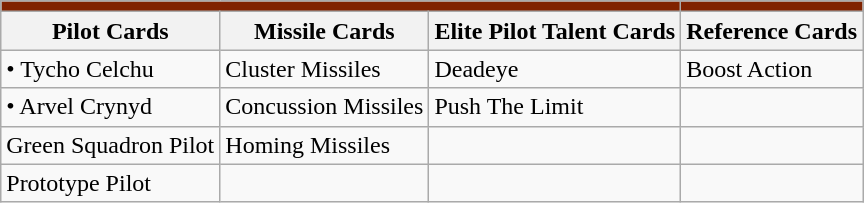<table class="wikitable sortable">
<tr style="background:#802200;">
<td colspan="3"></td>
<td></td>
</tr>
<tr style="background:#f0f0f0;">
<th>Pilot Cards</th>
<th>Missile Cards</th>
<th>Elite Pilot Talent Cards</th>
<th>Reference Cards</th>
</tr>
<tr>
<td>• Tycho Celchu</td>
<td>Cluster Missiles</td>
<td>Deadeye</td>
<td>Boost Action</td>
</tr>
<tr>
<td>• Arvel Crynyd</td>
<td>Concussion Missiles</td>
<td>Push The Limit</td>
<td></td>
</tr>
<tr>
<td>Green Squadron Pilot</td>
<td>Homing Missiles</td>
<td></td>
<td></td>
</tr>
<tr>
<td>Prototype Pilot</td>
<td></td>
<td></td>
<td></td>
</tr>
</table>
